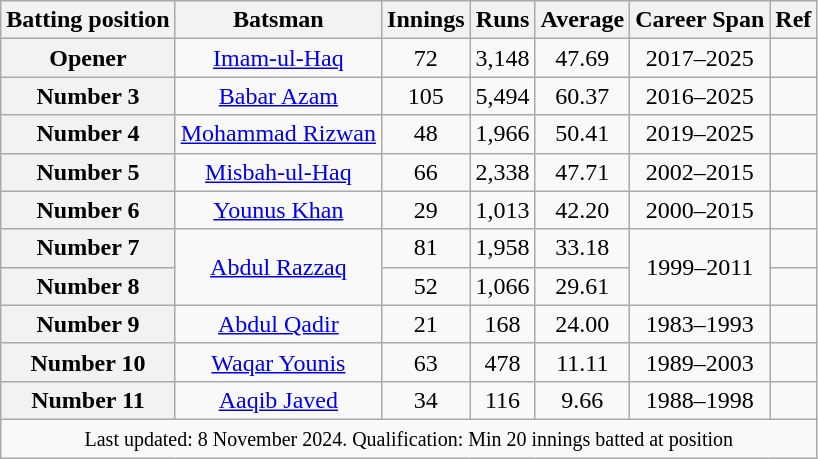<table class="wikitable sortable" style="text-align:center;">
<tr>
<th scope="col">Batting position</th>
<th scope="col">Batsman</th>
<th scope="col">Innings</th>
<th scope="col">Runs</th>
<th scope="col">Average</th>
<th scope="col">Career Span</th>
<th scope="col">Ref</th>
</tr>
<tr>
<th scope="row">Opener</th>
<td><a href='#'>Imam-ul-Haq</a></td>
<td>72</td>
<td>3,148</td>
<td>47.69</td>
<td>2017–2025</td>
<td></td>
</tr>
<tr>
<th scope="row">Number 3</th>
<td><a href='#'>Babar Azam</a></td>
<td>105</td>
<td>5,494</td>
<td>60.37</td>
<td>2016–2025</td>
<td></td>
</tr>
<tr>
<th scope="row">Number 4</th>
<td><a href='#'>Mohammad Rizwan</a></td>
<td>48</td>
<td>1,966</td>
<td>50.41</td>
<td>2019–2025</td>
<td></td>
</tr>
<tr>
<th scope="row">Number 5</th>
<td><a href='#'>Misbah-ul-Haq</a></td>
<td>66</td>
<td>2,338</td>
<td>47.71</td>
<td>2002–2015</td>
<td></td>
</tr>
<tr>
<th scope="row">Number 6</th>
<td><a href='#'>Younus Khan</a></td>
<td>29</td>
<td>1,013</td>
<td>42.20</td>
<td>2000–2015</td>
<td></td>
</tr>
<tr>
<th scope="row">Number 7</th>
<td rowspan=2><a href='#'>Abdul Razzaq</a></td>
<td>81</td>
<td>1,958</td>
<td>33.18</td>
<td rowspan=2>1999–2011</td>
<td></td>
</tr>
<tr>
<th scope="row">Number 8</th>
<td>52</td>
<td>1,066</td>
<td>29.61</td>
<td></td>
</tr>
<tr>
<th scope="row">Number 9</th>
<td><a href='#'>Abdul Qadir</a></td>
<td>21</td>
<td>168</td>
<td>24.00</td>
<td>1983–1993</td>
<td></td>
</tr>
<tr>
<th scope="row">Number 10</th>
<td><a href='#'>Waqar Younis</a></td>
<td>63</td>
<td>478</td>
<td>11.11</td>
<td>1989–2003</td>
<td></td>
</tr>
<tr>
<th scope="row">Number 11</th>
<td><a href='#'>Aaqib Javed</a></td>
<td>34</td>
<td>116</td>
<td>9.66</td>
<td>1988–1998</td>
<td></td>
</tr>
<tr>
<td colspan=7><small>Last updated: 8 November 2024. Qualification: Min 20 innings batted at position</small></td>
</tr>
</table>
